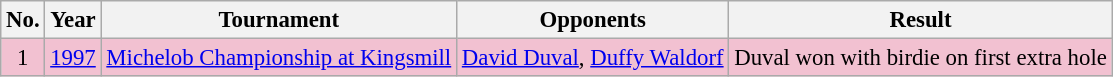<table class="wikitable" style="font-size:95%;">
<tr>
<th>No.</th>
<th>Year</th>
<th>Tournament</th>
<th>Opponents</th>
<th>Result</th>
</tr>
<tr style="background:#F2C1D1;">
<td align=center>1</td>
<td><a href='#'>1997</a></td>
<td><a href='#'>Michelob Championship at Kingsmill</a></td>
<td> <a href='#'>David Duval</a>,  <a href='#'>Duffy Waldorf</a></td>
<td>Duval won with birdie on first extra hole</td>
</tr>
</table>
